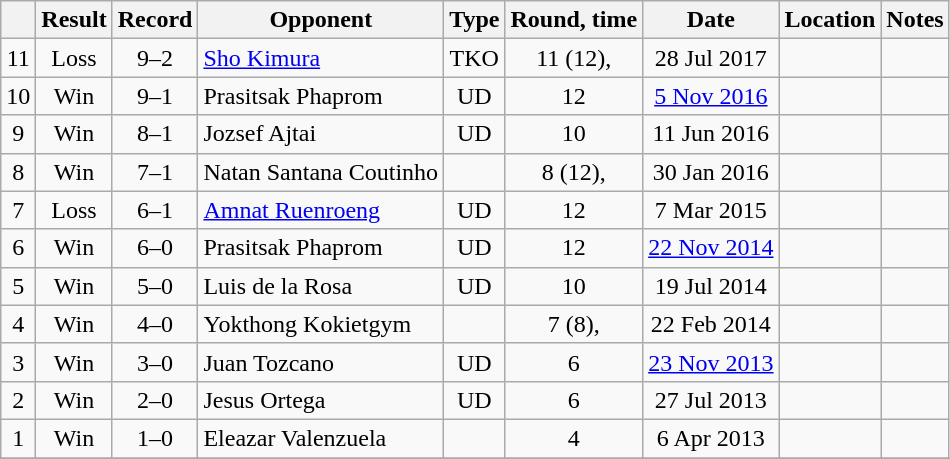<table class="wikitable" style="text-align:center">
<tr>
<th></th>
<th>Result</th>
<th>Record</th>
<th>Opponent</th>
<th>Type</th>
<th>Round, time</th>
<th>Date</th>
<th>Location</th>
<th>Notes</th>
</tr>
<tr>
<td>11</td>
<td>Loss</td>
<td>9–2</td>
<td style="text-align:left;"><a href='#'>Sho Kimura</a></td>
<td>TKO</td>
<td>11 (12), </td>
<td>28 Jul 2017</td>
<td style="text-align:left;"></td>
<td style="text-align:left;"></td>
</tr>
<tr>
<td>10</td>
<td>Win</td>
<td>9–1</td>
<td style="text-align:left;">Prasitsak Phaprom</td>
<td>UD</td>
<td>12</td>
<td><a href='#'>5 Nov 2016</a></td>
<td style="text-align:left;"></td>
<td style="text-align:left;"></td>
</tr>
<tr>
<td>9</td>
<td>Win</td>
<td>8–1</td>
<td style="text-align:left;">Jozsef Ajtai</td>
<td>UD</td>
<td>10</td>
<td>11 Jun 2016</td>
<td style="text-align:left;"></td>
<td style="text-align:left;"></td>
</tr>
<tr>
<td>8</td>
<td>Win</td>
<td>7–1</td>
<td style="text-align:left;">Natan Santana Coutinho</td>
<td></td>
<td>8 (12), </td>
<td>30 Jan 2016</td>
<td style="text-align:left;"></td>
<td style="text-align:left;"></td>
</tr>
<tr>
<td>7</td>
<td>Loss</td>
<td>6–1</td>
<td style="text-align:left;"><a href='#'>Amnat Ruenroeng</a></td>
<td>UD</td>
<td>12</td>
<td>7 Mar 2015</td>
<td style="text-align:left;"></td>
<td style="text-align:left;"></td>
</tr>
<tr>
<td>6</td>
<td>Win</td>
<td>6–0</td>
<td style="text-align:left;">Prasitsak Phaprom</td>
<td>UD</td>
<td>12</td>
<td><a href='#'>22 Nov 2014</a></td>
<td style="text-align:left;"></td>
<td style="text-align:left;"></td>
</tr>
<tr>
<td>5</td>
<td>Win</td>
<td>5–0</td>
<td style="text-align:left;">Luis de la Rosa</td>
<td>UD</td>
<td>10</td>
<td>19 Jul 2014</td>
<td style="text-align:left;"></td>
<td style="text-align:left;"></td>
</tr>
<tr>
<td>4</td>
<td>Win</td>
<td>4–0</td>
<td style="text-align:left;">Yokthong Kokietgym</td>
<td></td>
<td>7 (8), </td>
<td>22 Feb 2014</td>
<td style="text-align:left;"></td>
<td></td>
</tr>
<tr>
<td>3</td>
<td>Win</td>
<td>3–0</td>
<td style="text-align:left;">Juan Tozcano</td>
<td>UD</td>
<td>6</td>
<td><a href='#'>23 Nov 2013</a></td>
<td style="text-align:left;"></td>
<td></td>
</tr>
<tr>
<td>2</td>
<td>Win</td>
<td>2–0</td>
<td style="text-align:left;">Jesus Ortega</td>
<td>UD</td>
<td>6</td>
<td>27 Jul 2013</td>
<td style="text-align:left;"></td>
<td></td>
</tr>
<tr>
<td>1</td>
<td>Win</td>
<td>1–0</td>
<td style="text-align:left;">Eleazar Valenzuela</td>
<td></td>
<td>4</td>
<td>6 Apr 2013</td>
<td style="text-align:left;"></td>
<td></td>
</tr>
<tr>
</tr>
</table>
